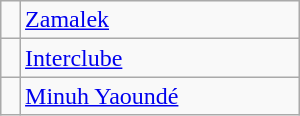<table class="wikitable" width="200px">
<tr>
<td align=center></td>
<td> <a href='#'>Zamalek</a></td>
</tr>
<tr>
<td align=center></td>
<td> <a href='#'>Interclube</a></td>
</tr>
<tr>
<td align=center></td>
<td> <a href='#'>Minuh Yaoundé</a></td>
</tr>
</table>
